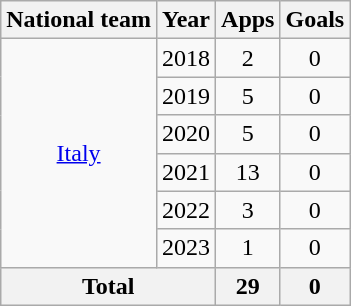<table class="wikitable" style="text-align: center;">
<tr>
<th>National team</th>
<th>Year</th>
<th>Apps</th>
<th>Goals</th>
</tr>
<tr>
<td rowspan=6><a href='#'>Italy</a></td>
<td>2018</td>
<td>2</td>
<td>0</td>
</tr>
<tr>
<td>2019</td>
<td>5</td>
<td>0</td>
</tr>
<tr>
<td>2020</td>
<td>5</td>
<td>0</td>
</tr>
<tr>
<td>2021</td>
<td>13</td>
<td>0</td>
</tr>
<tr>
<td>2022</td>
<td>3</td>
<td>0</td>
</tr>
<tr>
<td>2023</td>
<td>1</td>
<td>0</td>
</tr>
<tr>
<th colspan=2>Total</th>
<th>29</th>
<th>0</th>
</tr>
</table>
